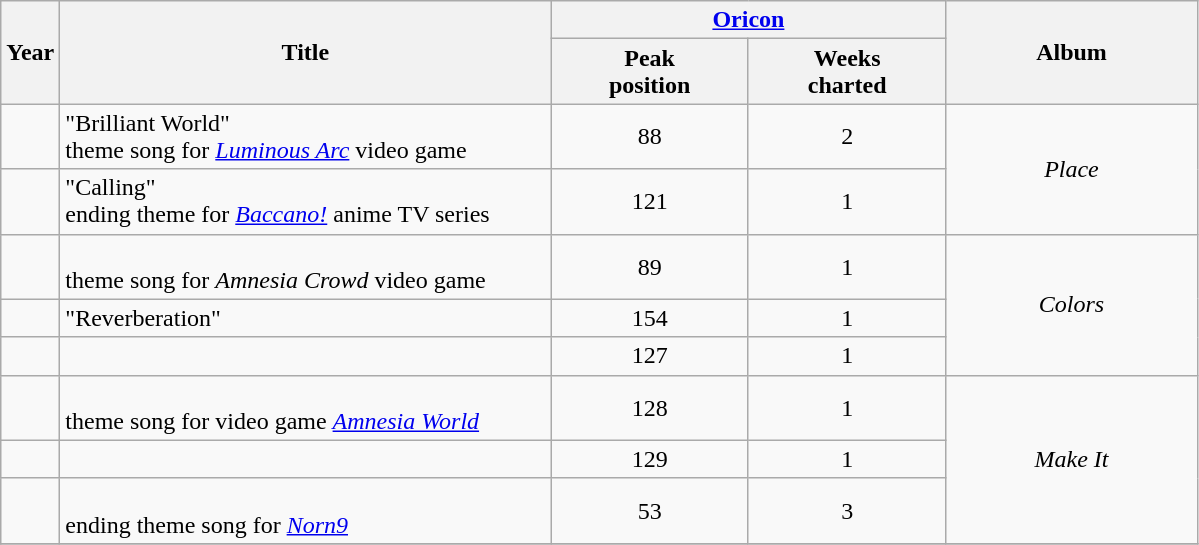<table class="wikitable plainrowheaders" style="text-align:center">
<tr>
<th rowspan=2; style="width:2em;">Year</th>
<th rowspan=2; style="width:20em;">Title</th>
<th colspan=2; style="width:16em;"><a href='#'>Oricon</a></th>
<th rowspan=2; style="width:10em;">Album</th>
</tr>
<tr>
<th style="width:6em;">Peak<br>position</th>
<th style="width:6em;">Weeks<br> charted</th>
</tr>
<tr>
<td></td>
<td align=left>"Brilliant World"<br>theme song for <em><a href='#'>Luminous Arc</a></em> video game</td>
<td>88</td>
<td>2</td>
<td rowspan=2><em>Place</em></td>
</tr>
<tr>
<td></td>
<td align=left>"Calling" <br>ending theme for <em><a href='#'>Baccano!</a></em> anime TV series</td>
<td>121</td>
<td>1</td>
</tr>
<tr>
<td></td>
<td align=left><br>theme song for <em>Amnesia Crowd</em> video game</td>
<td>89</td>
<td>1</td>
<td rowspan=3><em>Colors</em></td>
</tr>
<tr>
<td></td>
<td align=left>"Reverberation"</td>
<td>154</td>
<td>1</td>
</tr>
<tr>
<td></td>
<td align=left></td>
<td>127</td>
<td>1</td>
</tr>
<tr>
<td></td>
<td align=left><br>theme song for video game <em><a href='#'>Amnesia World</a></em></td>
<td>128</td>
<td>1</td>
<td rowspan=3><em>Make It</em></td>
</tr>
<tr>
<td></td>
<td align=left></td>
<td>129</td>
<td>1</td>
</tr>
<tr>
<td></td>
<td align=left><br>ending theme song for <em><a href='#'>Norn9</a></em></td>
<td>53</td>
<td>3</td>
</tr>
<tr>
</tr>
</table>
